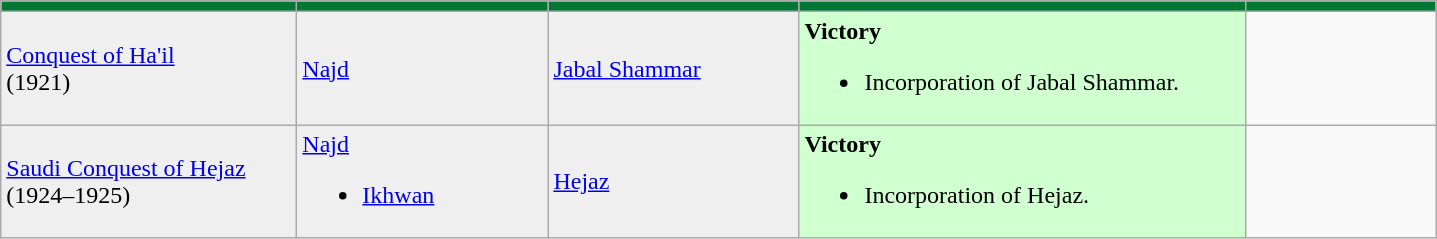<table class="wikitable">
<tr>
<th style="background:#007733" width="190"></th>
<th style="background:#007733" width="160"></th>
<th style="background:#007733" width="160"></th>
<th style="background:#007733" width="290"></th>
<th style="background:#007733" width="120"></th>
</tr>
<tr>
<td style="background:#efefef"><a href='#'>Conquest of Ha'il</a><br>(1921)</td>
<td style="background:#efefef"> <a href='#'>Najd</a></td>
<td style="background:#efefef"> <a href='#'>Jabal Shammar</a></td>
<td style="background:#D0FFD0"><strong>Victory</strong><br><ul><li>Incorporation of Jabal Shammar.</li></ul></td>
<td></td>
</tr>
<tr>
<td style="background:#efefef"><a href='#'>Saudi Conquest of Hejaz</a><br>(1924–1925)</td>
<td style="background:#efefef"> <a href='#'>Najd</a><br><ul><li> <a href='#'>Ikhwan</a></li></ul></td>
<td style="background:#efefef"> <a href='#'>Hejaz</a></td>
<td style="background:#D0FFD0"><strong>Victory</strong><br><ul><li>Incorporation of Hejaz.</li></ul></td>
<td></td>
</tr>
</table>
